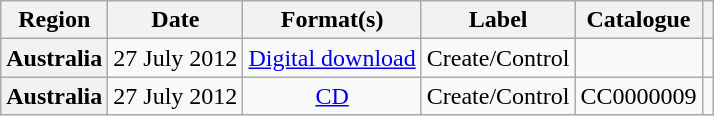<table class="wikitable plainrowheaders" style="text-align:center">
<tr>
<th scope="col">Region</th>
<th scope="col">Date</th>
<th scope="col">Format(s)</th>
<th scope="col">Label</th>
<th scope="col">Catalogue</th>
<th scope="col"></th>
</tr>
<tr>
<th scope="row">Australia</th>
<td>27 July 2012</td>
<td><a href='#'>Digital download</a></td>
<td>Create/Control</td>
<td></td>
<td></td>
</tr>
<tr>
<th scope="row">Australia</th>
<td>27 July 2012</td>
<td><a href='#'>CD</a></td>
<td>Create/Control</td>
<td>CC0000009</td>
<td></td>
</tr>
</table>
